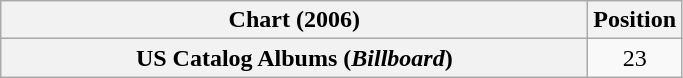<table class="wikitable sortable plainrowheaders" style="text-align:center">
<tr>
<th scope="col" style="width:24em;">Chart (2006)</th>
<th scope="col">Position</th>
</tr>
<tr>
<th scope="row">US Catalog Albums (<em>Billboard</em>)</th>
<td>23</td>
</tr>
</table>
